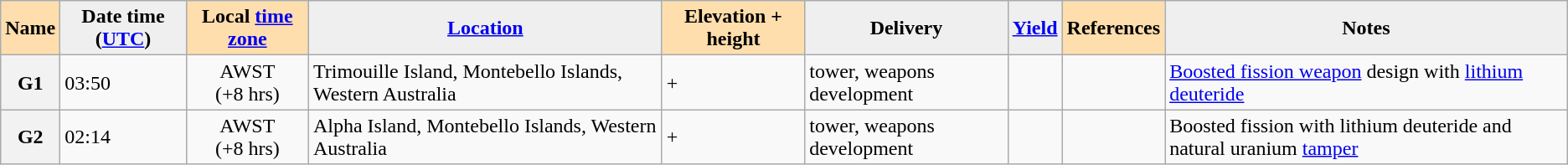<table class="wikitable sortable">
<tr>
<th style="background:#ffdead;">Name</th>
<th style="background:#efefef;">Date time (<a href='#'>UTC</a>)</th>
<th style="background:#ffdead;">Local <a href='#'>time zone</a></th>
<th style="background:#efefef;"><a href='#'>Location</a></th>
<th style="background:#ffdead;">Elevation + height</th>
<th style="background:#efefef;">Delivery</th>
<th style="background:#efefef;" class="unsortable"><a href='#'>Yield</a></th>
<th style="background:#ffdead;" class="unsortable">References</th>
<th style="background:#efefef;" class="unsortable">Notes</th>
</tr>
<tr>
<th>G1</th>
<td> 03:50</td>
<td style="text-align:center;">AWST (+8 hrs)</td>
<td>Trimouille Island, Montebello Islands, Western Australia </td>
<td> + </td>
<td>tower, weapons development</td>
<td style="text-align:center;"></td>
<td></td>
<td><a href='#'>Boosted fission weapon</a> design with <a href='#'>lithium deuteride</a></td>
</tr>
<tr>
<th>G2</th>
<td> 02:14</td>
<td style="text-align:center;">AWST (+8 hrs)</td>
<td>Alpha Island, Montebello Islands, Western Australia </td>
<td> + </td>
<td>tower, weapons development</td>
<td style="text-align:center;"></td>
<td></td>
<td>Boosted fission with lithium deuteride and natural uranium <a href='#'>tamper</a></td>
</tr>
</table>
